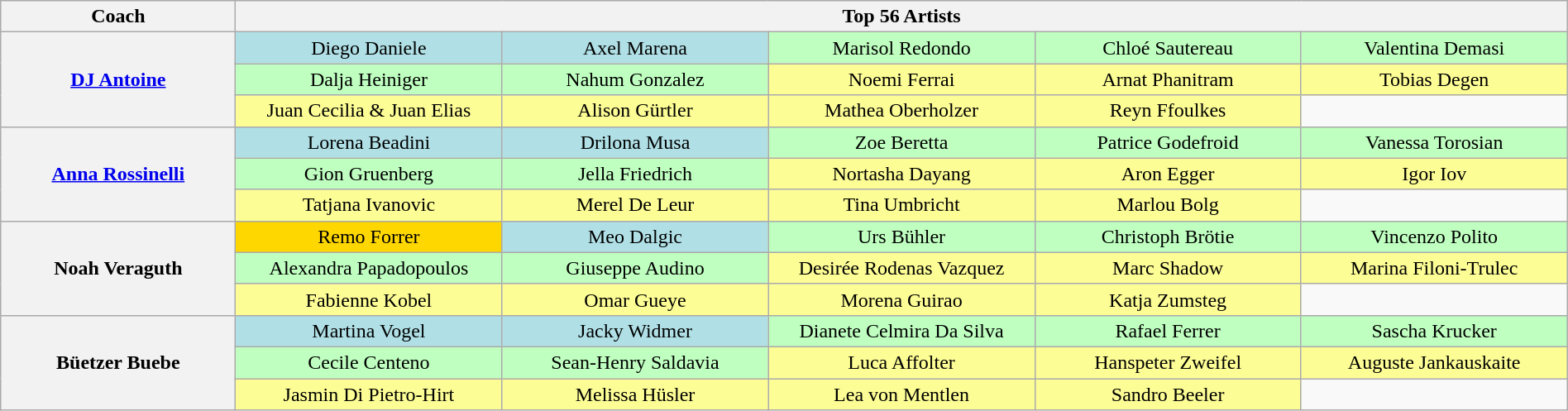<table class="wikitable" style="text-align:center; width:100%">
<tr>
<th scope="col" style="width:15%">Coach</th>
<th scope="col" style="width:84%" colspan="5">Top 56 Artists</th>
</tr>
<tr>
<th rowspan="3"><a href='#'>DJ Antoine</a></th>
<td style="background:#B0E0E6; width:17%">Diego Daniele</td>
<td style="background:#B0E0E6; width:17%">Axel Marena</td>
<td style="background:#BFFFC0; width:17%">Marisol Redondo</td>
<td style="background:#BFFFC0; width:17%">Chloé Sautereau</td>
<td style="background:#BFFFC0; width:17%">Valentina Demasi</td>
</tr>
<tr>
<td style="background:#BFFFC0">Dalja Heiniger</td>
<td style="background:#BFFFC0">Nahum Gonzalez</td>
<td style="background:#FDFD96">Noemi Ferrai</td>
<td style="background:#FDFD96">Arnat Phanitram</td>
<td style="background:#FDFD96">Tobias Degen</td>
</tr>
<tr>
<td style="background:#FDFD96">Juan Cecilia & Juan Elias</td>
<td style="background:#FDFD96">Alison Gürtler</td>
<td style="background:#FDFD96">Mathea Oberholzer</td>
<td style="background:#FDFD96">Reyn Ffoulkes</td>
<td></td>
</tr>
<tr>
<th rowspan="3"><a href='#'>Anna Rossinelli</a></th>
<td style="background:#B0E0E6">Lorena Beadini</td>
<td style="background:#B0E0E6">Drilona Musa</td>
<td style="background:#BFFFC0">Zoe Beretta</td>
<td style="background:#BFFFC0">Patrice Godefroid</td>
<td style="background:#BFFFC0">Vanessa Torosian</td>
</tr>
<tr>
<td style="background:#BFFFC0">Gion Gruenberg</td>
<td style="background:#BFFFC0">Jella Friedrich</td>
<td style="background:#FDFD96">Nortasha Dayang</td>
<td style="background:#FDFD96">Aron Egger</td>
<td style="background:#FDFD96">Igor Iov</td>
</tr>
<tr>
<td style="background:#FDFD96">Tatjana Ivanovic</td>
<td style="background:#FDFD96">Merel De Leur</td>
<td style="background:#FDFD96">Tina Umbricht</td>
<td style="background:#FDFD96">Marlou Bolg</td>
<td></td>
</tr>
<tr>
<th rowspan="3">Noah Veraguth</th>
<td style="background: gold">Remo Forrer</td>
<td style="background:#B0E0E6">Meo Dalgic</td>
<td style="background:#BFFFC0">Urs Bühler</td>
<td style="background:#BFFFC0">Christoph Brötie</td>
<td style="background:#BFFFC0">Vincenzo Polito</td>
</tr>
<tr>
<td style="background:#BFFFC0">Alexandra Papadopoulos</td>
<td style="background:#BFFFC0">Giuseppe Audino</td>
<td style="background:#FDFD96">Desirée Rodenas Vazquez</td>
<td style="background:#FDFD96">Marc Shadow</td>
<td style="background:#FDFD96">Marina Filoni-Trulec</td>
</tr>
<tr>
<td style="background:#FDFD96">Fabienne Kobel</td>
<td style="background:#FDFD96">Omar Gueye</td>
<td style="background:#FDFD96">Morena Guirao</td>
<td style="background:#FDFD96">Katja Zumsteg</td>
<td></td>
</tr>
<tr>
<th rowspan="3">Büetzer Buebe</th>
<td style="background:#B0E0E6">Martina Vogel</td>
<td style="background:#B0E0E6">Jacky Widmer</td>
<td style="background:#BFFFC0">Dianete Celmira Da Silva</td>
<td style="background:#BFFFC0">Rafael Ferrer</td>
<td style="background:#BFFFC0">Sascha Krucker</td>
</tr>
<tr>
<td style="background:#BFFFC0">Cecile Centeno</td>
<td style="background:#BFFFC0">Sean-Henry Saldavia</td>
<td style="background:#FDFD96">Luca Affolter</td>
<td style="background:#FDFD96">Hanspeter Zweifel</td>
<td style="background:#FDFD96">Auguste Jankauskaite</td>
</tr>
<tr>
<td style="background:#FDFD96">Jasmin Di Pietro-Hirt</td>
<td style="background:#FDFD96">Melissa Hüsler</td>
<td style="background:#FDFD96">Lea von Mentlen</td>
<td style="background:#FDFD96">Sandro Beeler</td>
<td></td>
</tr>
</table>
